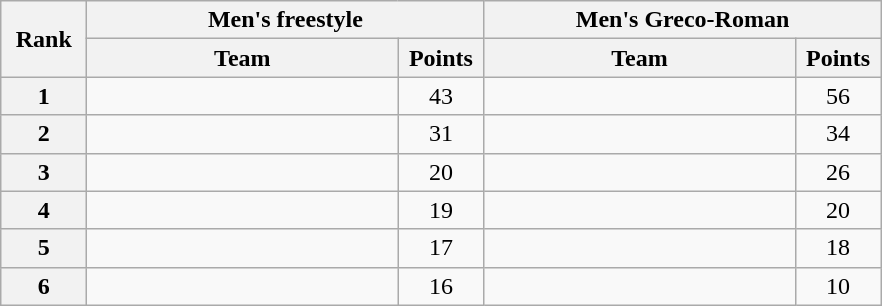<table class="wikitable" style="text-align:center;">
<tr>
<th width=50 rowspan="2">Rank</th>
<th colspan="2">Men's freestyle</th>
<th colspan="2">Men's Greco-Roman</th>
</tr>
<tr>
<th width=200>Team</th>
<th width=50>Points</th>
<th width=200>Team</th>
<th width=50>Points</th>
</tr>
<tr>
<th>1</th>
<td align=left></td>
<td>43</td>
<td align=left></td>
<td>56</td>
</tr>
<tr>
<th>2</th>
<td align=left></td>
<td>31</td>
<td align=left></td>
<td>34</td>
</tr>
<tr>
<th>3</th>
<td align=left></td>
<td>20</td>
<td align=left></td>
<td>26</td>
</tr>
<tr>
<th>4</th>
<td align=left></td>
<td>19</td>
<td align=left></td>
<td>20</td>
</tr>
<tr>
<th>5</th>
<td align=left></td>
<td>17</td>
<td align=left></td>
<td>18</td>
</tr>
<tr>
<th>6</th>
<td align=left></td>
<td>16</td>
<td align=left></td>
<td>10</td>
</tr>
</table>
